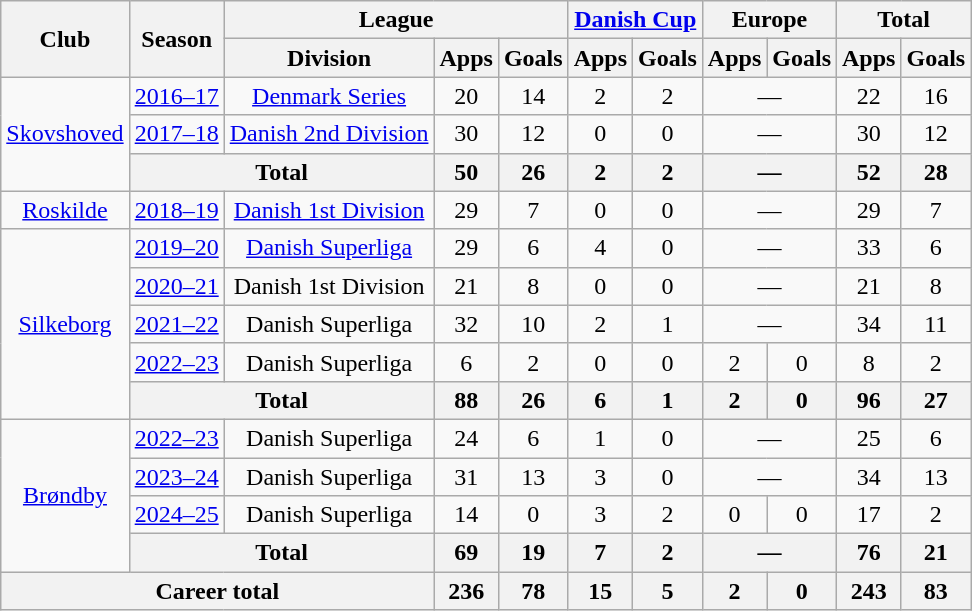<table class="wikitable" style="text-align:center">
<tr>
<th rowspan="2">Club</th>
<th rowspan="2">Season</th>
<th colspan="3">League</th>
<th colspan="2"><a href='#'>Danish Cup</a></th>
<th colspan="2">Europe</th>
<th colspan="2">Total</th>
</tr>
<tr>
<th>Division</th>
<th>Apps</th>
<th>Goals</th>
<th>Apps</th>
<th>Goals</th>
<th>Apps</th>
<th>Goals</th>
<th>Apps</th>
<th>Goals</th>
</tr>
<tr>
<td rowspan="3"><a href='#'>Skovshoved</a></td>
<td><a href='#'>2016–17</a></td>
<td><a href='#'>Denmark Series</a></td>
<td>20</td>
<td>14</td>
<td>2</td>
<td>2</td>
<td colspan="2">—</td>
<td>22</td>
<td>16</td>
</tr>
<tr>
<td><a href='#'>2017–18</a></td>
<td><a href='#'>Danish 2nd Division</a></td>
<td>30</td>
<td>12</td>
<td>0</td>
<td>0</td>
<td colspan="2">—</td>
<td>30</td>
<td>12</td>
</tr>
<tr>
<th colspan="2">Total</th>
<th>50</th>
<th>26</th>
<th>2</th>
<th>2</th>
<th colspan="2">—</th>
<th>52</th>
<th>28</th>
</tr>
<tr>
<td><a href='#'>Roskilde</a></td>
<td><a href='#'>2018–19</a></td>
<td><a href='#'>Danish 1st Division</a></td>
<td>29</td>
<td>7</td>
<td>0</td>
<td>0</td>
<td colspan="2">—</td>
<td>29</td>
<td>7</td>
</tr>
<tr>
<td rowspan="5"><a href='#'>Silkeborg</a></td>
<td><a href='#'>2019–20</a></td>
<td><a href='#'>Danish Superliga</a></td>
<td>29</td>
<td>6</td>
<td>4</td>
<td>0</td>
<td colspan="2">—</td>
<td>33</td>
<td>6</td>
</tr>
<tr>
<td><a href='#'>2020–21</a></td>
<td>Danish 1st Division</td>
<td>21</td>
<td>8</td>
<td>0</td>
<td>0</td>
<td colspan="2">—</td>
<td>21</td>
<td>8</td>
</tr>
<tr>
<td><a href='#'>2021–22</a></td>
<td>Danish Superliga</td>
<td>32</td>
<td>10</td>
<td>2</td>
<td>1</td>
<td colspan="2">—</td>
<td>34</td>
<td>11</td>
</tr>
<tr>
<td><a href='#'>2022–23</a></td>
<td>Danish Superliga</td>
<td>6</td>
<td>2</td>
<td>0</td>
<td>0</td>
<td>2</td>
<td>0</td>
<td>8</td>
<td>2</td>
</tr>
<tr>
<th colspan="2">Total</th>
<th>88</th>
<th>26</th>
<th>6</th>
<th>1</th>
<th>2</th>
<th>0</th>
<th>96</th>
<th>27</th>
</tr>
<tr>
<td rowspan="4"><a href='#'>Brøndby</a></td>
<td><a href='#'>2022–23</a></td>
<td>Danish Superliga</td>
<td>24</td>
<td>6</td>
<td>1</td>
<td>0</td>
<td colspan="2">—</td>
<td>25</td>
<td>6</td>
</tr>
<tr>
<td><a href='#'>2023–24</a></td>
<td>Danish Superliga</td>
<td>31</td>
<td>13</td>
<td>3</td>
<td>0</td>
<td colspan="2">—</td>
<td>34</td>
<td>13</td>
</tr>
<tr>
<td><a href='#'>2024–25</a></td>
<td>Danish Superliga</td>
<td>14</td>
<td>0</td>
<td>3</td>
<td>2</td>
<td>0</td>
<td>0</td>
<td>17</td>
<td>2</td>
</tr>
<tr>
<th colspan="2">Total</th>
<th>69</th>
<th>19</th>
<th>7</th>
<th>2</th>
<th colspan="2">—</th>
<th>76</th>
<th>21</th>
</tr>
<tr>
<th colspan="3">Career total</th>
<th>236</th>
<th>78</th>
<th>15</th>
<th>5</th>
<th>2</th>
<th>0</th>
<th>243</th>
<th>83</th>
</tr>
</table>
